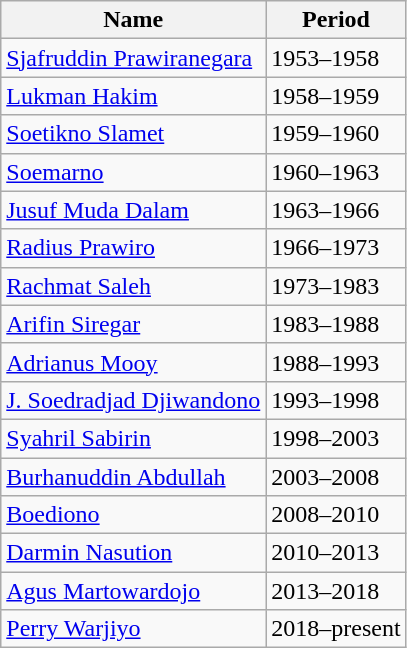<table border="1" class="wikitable">
<tr>
<th>Name</th>
<th>Period</th>
</tr>
<tr>
<td><a href='#'>Sjafruddin Prawiranegara</a></td>
<td>1953–1958</td>
</tr>
<tr>
<td><a href='#'>Lukman Hakim</a></td>
<td>1958–1959</td>
</tr>
<tr>
<td><a href='#'>Soetikno Slamet</a></td>
<td>1959–1960</td>
</tr>
<tr>
<td><a href='#'>Soemarno</a></td>
<td>1960–1963</td>
</tr>
<tr>
<td><a href='#'>Jusuf Muda Dalam</a></td>
<td>1963–1966</td>
</tr>
<tr>
<td><a href='#'>Radius Prawiro</a></td>
<td>1966–1973</td>
</tr>
<tr>
<td><a href='#'>Rachmat Saleh</a></td>
<td>1973–1983</td>
</tr>
<tr>
<td><a href='#'>Arifin Siregar</a></td>
<td>1983–1988</td>
</tr>
<tr>
<td><a href='#'>Adrianus Mooy</a></td>
<td>1988–1993</td>
</tr>
<tr>
<td><a href='#'>J. Soedradjad Djiwandono</a></td>
<td>1993–1998</td>
</tr>
<tr>
<td><a href='#'>Syahril Sabirin</a></td>
<td>1998–2003</td>
</tr>
<tr>
<td><a href='#'>Burhanuddin Abdullah</a></td>
<td>2003–2008</td>
</tr>
<tr>
<td><a href='#'>Boediono</a></td>
<td>2008–2010</td>
</tr>
<tr>
<td><a href='#'>Darmin Nasution</a></td>
<td>2010–2013</td>
</tr>
<tr>
<td><a href='#'>Agus Martowardojo</a></td>
<td>2013–2018</td>
</tr>
<tr>
<td><a href='#'>Perry Warjiyo</a></td>
<td>2018–present</td>
</tr>
</table>
